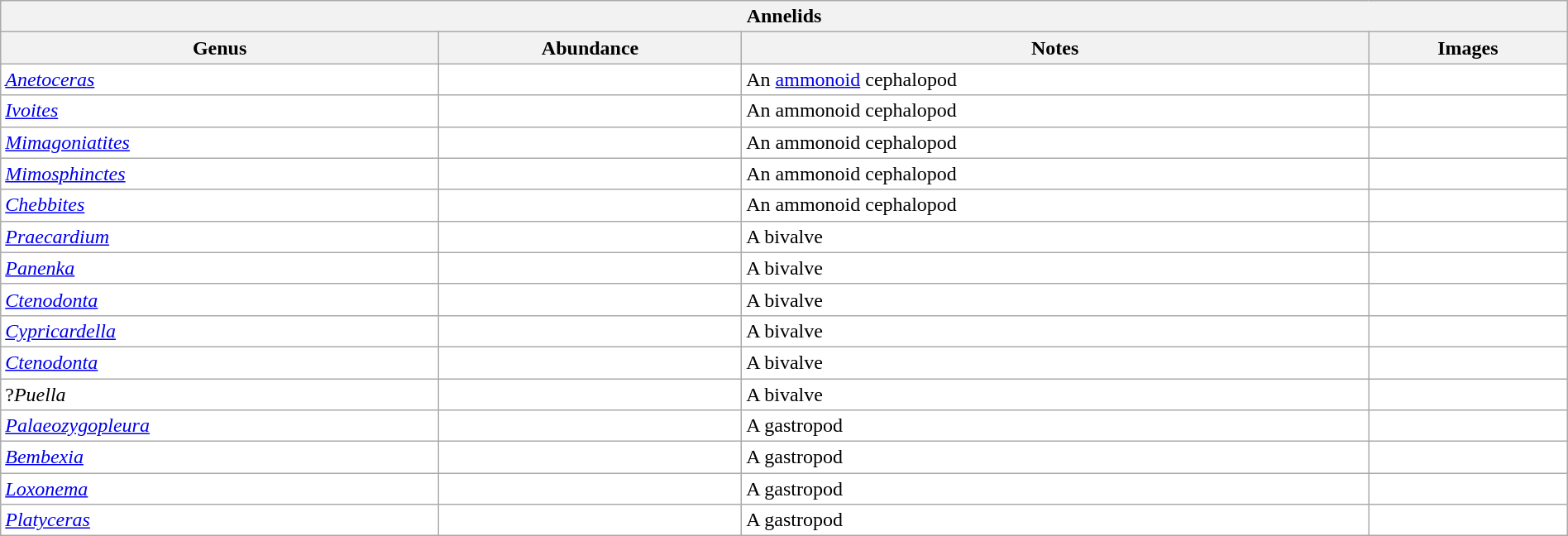<table class="wikitable sortable" style="background:white; width:100%;">
<tr>
<th colspan="5" align="center">Annelids</th>
</tr>
<tr>
<th>Genus</th>
<th>Abundance</th>
<th>Notes</th>
<th>Images</th>
</tr>
<tr>
<td><em><a href='#'>Anetoceras</a></em></td>
<td></td>
<td>An <a href='#'>ammonoid</a> cephalopod</td>
<td></td>
</tr>
<tr>
<td><em><a href='#'>Ivoites</a></em></td>
<td></td>
<td>An ammonoid cephalopod</td>
<td></td>
</tr>
<tr>
<td><em><a href='#'>Mimagoniatites</a></em></td>
<td></td>
<td>An ammonoid cephalopod</td>
<td></td>
</tr>
<tr>
<td><em><a href='#'>Mimosphinctes</a></em></td>
<td></td>
<td>An ammonoid cephalopod</td>
<td></td>
</tr>
<tr>
<td><em><a href='#'>Chebbites</a></em></td>
<td></td>
<td>An ammonoid cephalopod</td>
<td></td>
</tr>
<tr>
<td><em><a href='#'>Praecardium</a></em></td>
<td></td>
<td>A bivalve</td>
<td></td>
</tr>
<tr>
<td><a href='#'><em>Panenka</em></a></td>
<td></td>
<td>A bivalve</td>
<td></td>
</tr>
<tr>
<td><em><a href='#'>Ctenodonta</a></em></td>
<td></td>
<td>A bivalve</td>
<td></td>
</tr>
<tr>
<td><em><a href='#'>Cypricardella</a></em></td>
<td></td>
<td>A bivalve</td>
<td></td>
</tr>
<tr>
<td><em><a href='#'>Ctenodonta</a></em></td>
<td></td>
<td>A bivalve</td>
<td></td>
</tr>
<tr>
<td>?<em>Puella</em></td>
<td></td>
<td>A bivalve</td>
<td></td>
</tr>
<tr>
<td><em><a href='#'>Palaeozygopleura</a></em></td>
<td></td>
<td>A gastropod</td>
<td></td>
</tr>
<tr>
<td><em><a href='#'>Bembexia</a></em></td>
<td></td>
<td>A gastropod</td>
<td></td>
</tr>
<tr>
<td><em><a href='#'>Loxonema</a></em></td>
<td></td>
<td>A gastropod</td>
<td></td>
</tr>
<tr>
<td><em><a href='#'>Platyceras</a></em></td>
<td></td>
<td>A gastropod</td>
<td></td>
</tr>
</table>
